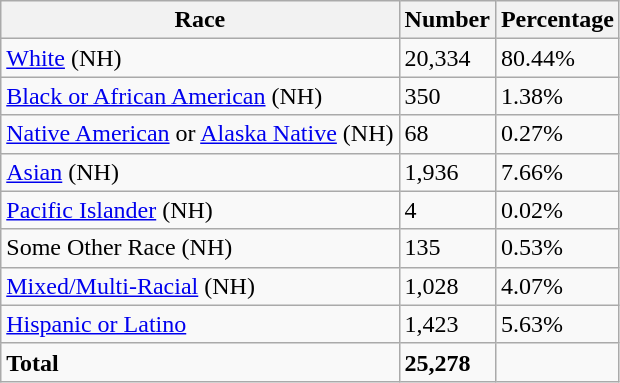<table class="wikitable">
<tr>
<th>Race</th>
<th>Number</th>
<th>Percentage</th>
</tr>
<tr>
<td><a href='#'>White</a> (NH)</td>
<td>20,334</td>
<td>80.44%</td>
</tr>
<tr>
<td><a href='#'>Black or African American</a> (NH)</td>
<td>350</td>
<td>1.38%</td>
</tr>
<tr>
<td><a href='#'>Native American</a> or <a href='#'>Alaska Native</a> (NH)</td>
<td>68</td>
<td>0.27%</td>
</tr>
<tr>
<td><a href='#'>Asian</a> (NH)</td>
<td>1,936</td>
<td>7.66%</td>
</tr>
<tr>
<td><a href='#'>Pacific Islander</a> (NH)</td>
<td>4</td>
<td>0.02%</td>
</tr>
<tr>
<td>Some Other Race (NH)</td>
<td>135</td>
<td>0.53%</td>
</tr>
<tr>
<td><a href='#'>Mixed/Multi-Racial</a> (NH)</td>
<td>1,028</td>
<td>4.07%</td>
</tr>
<tr>
<td><a href='#'>Hispanic or Latino</a></td>
<td>1,423</td>
<td>5.63%</td>
</tr>
<tr>
<td><strong>Total</strong></td>
<td><strong>25,278</strong></td>
<td></td>
</tr>
</table>
